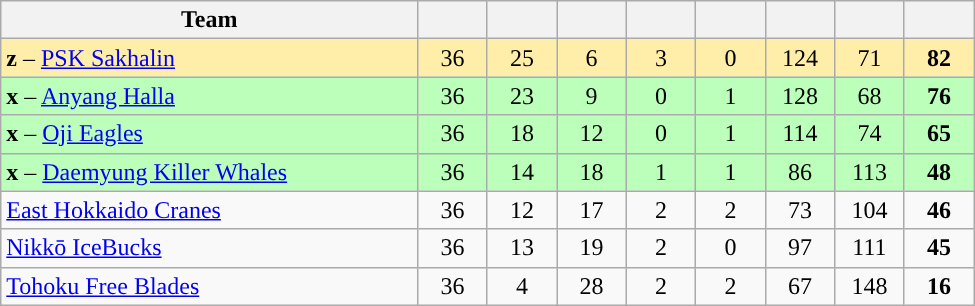<table class="wikitable sortable" style="text-align:center">
<tr>
<th style="width:30%;" class="unsortable">Team</th>
<th style="width:5%;"></th>
<th style="width:5%;"></th>
<th style="width:5%;"></th>
<th width="5%"></th>
<th width="5%"></th>
<th style="width:5%;"></th>
<th style="width:5%;"></th>
<th width="5%"></th>
</tr>
<tr bgcolor=#ffeeaa>
<td style="text-align:left"><strong>z</strong> – <a href='#'>PSK Sakhalin</a></td>
<td>36</td>
<td>25</td>
<td>6</td>
<td>3</td>
<td>0</td>
<td>124</td>
<td>71</td>
<td><strong>82</strong></td>
</tr>
<tr bgcolor=#bbffbb>
<td style="text-align:left"><strong>x</strong> – <a href='#'>Anyang Halla</a></td>
<td>36</td>
<td>23</td>
<td>9</td>
<td>0</td>
<td>1</td>
<td>128</td>
<td>68</td>
<td><strong>76</strong></td>
</tr>
<tr bgcolor=#bbffbb>
<td style="text-align:left"><strong>x</strong> – <a href='#'>Oji Eagles</a></td>
<td>36</td>
<td>18</td>
<td>12</td>
<td>0</td>
<td>1</td>
<td>114</td>
<td>74</td>
<td><strong>65</strong></td>
</tr>
<tr bgcolor=#bbffbb>
<td style="text-align:left"><strong>x</strong> – <a href='#'>Daemyung Killer Whales</a></td>
<td>36</td>
<td>14</td>
<td>18</td>
<td>1</td>
<td>1</td>
<td>86</td>
<td>113</td>
<td><strong>48</strong></td>
</tr>
<tr bgcolor=>
<td style="text-align:left"><a href='#'>East Hokkaido Cranes</a></td>
<td>36</td>
<td>12</td>
<td>17</td>
<td>2</td>
<td>2</td>
<td>73</td>
<td>104</td>
<td><strong>46</strong></td>
</tr>
<tr bgcolor=>
<td style="text-align:left"><a href='#'>Nikkō IceBucks</a></td>
<td>36</td>
<td>13</td>
<td>19</td>
<td>2</td>
<td>0</td>
<td>97</td>
<td>111</td>
<td><strong>45</strong></td>
</tr>
<tr bgcolor=>
<td style="text-align:left"><a href='#'>Tohoku Free Blades</a></td>
<td>36</td>
<td>4</td>
<td>28</td>
<td>2</td>
<td>2</td>
<td>67</td>
<td>148</td>
<td><strong>16</strong></td>
</tr>
</table>
